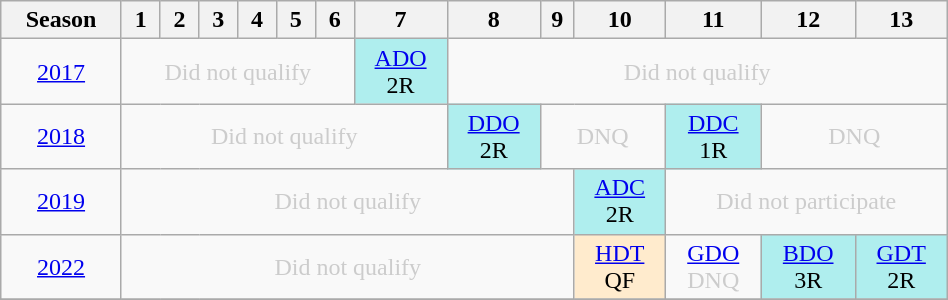<table class="wikitable" style="width:50%; margin:0">
<tr>
<th>Season</th>
<th>1</th>
<th>2</th>
<th>3</th>
<th>4</th>
<th>5</th>
<th>6</th>
<th>7</th>
<th>8</th>
<th>9</th>
<th>10</th>
<th>11</th>
<th>12</th>
<th>13</th>
</tr>
<tr>
<td style="text-align:center;"background:#efefef;"><a href='#'>2017</a></td>
<td colspan="6" style="text-align:center; color:#ccc;">Did not qualify</td>
<td style="text-align:center; background:#afeeee;"><a href='#'>ADO</a><br>2R</td>
<td colspan="6" style="text-align:center; color:#ccc;">Did not qualify</td>
</tr>
<tr>
<td style="text-align:center;"background:#efefef;"><a href='#'>2018</a></td>
<td colspan="7" style="text-align:center; color:#ccc;">Did not qualify</td>
<td style="text-align:center; background:#afeeee;"><a href='#'>DDO</a><br>2R</td>
<td colspan="2" style="text-align:center; color:#ccc;">DNQ</td>
<td style="text-align:center; background:#afeeee;"><a href='#'>DDC</a><br>1R</td>
<td colspan="2" style="text-align:center; color:#ccc;">DNQ</td>
</tr>
<tr>
<td style="text-align:center;"background:#efefef;"><a href='#'>2019</a></td>
<td colspan="9" style="text-align:center; color:#ccc;">Did not qualify</td>
<td style="text-align:center; background:#afeeee;"><a href='#'>ADC</a><br>2R</td>
<td colspan="3" style="text-align:center; color:#ccc;">Did not participate</td>
</tr>
<tr>
<td style="text-align:center;"background:#efefef;"><a href='#'>2022</a></td>
<td colspan="9" style="text-align:center; color:#ccc;">Did not qualify</td>
<td style="text-align:center; background:#ffebcd;"><a href='#'>HDT</a><br>QF</td>
<td style="text-align:center; color:#ccc;"><a href='#'>GDO</a><br>DNQ</td>
<td style="text-align:center; background:#afeeee;"><a href='#'>BDO</a><br>3R</td>
<td style="text-align:center; background:#afeeee;"><a href='#'>GDT</a><br>2R</td>
</tr>
<tr>
</tr>
</table>
